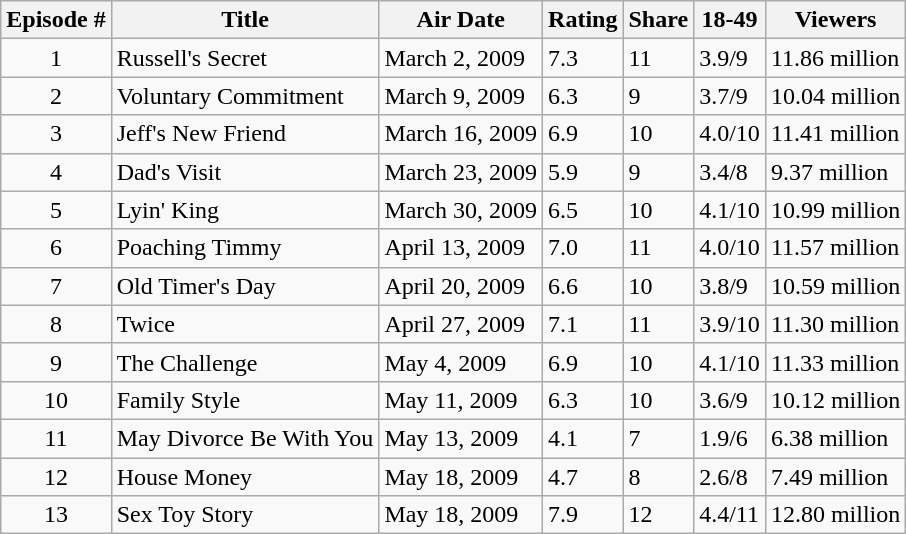<table class="wikitable sortable">
<tr ">
<th>Episode #</th>
<th>Title</th>
<th>Air Date</th>
<th>Rating</th>
<th>Share</th>
<th>18-49</th>
<th>Viewers</th>
</tr>
<tr>
<td style="text-align:center;">1</td>
<td>Russell's Secret</td>
<td>March 2, 2009</td>
<td>7.3</td>
<td>11</td>
<td>3.9/9</td>
<td>11.86 million</td>
</tr>
<tr>
<td style="text-align:center;">2</td>
<td>Voluntary Commitment</td>
<td>March 9, 2009</td>
<td>6.3</td>
<td>9</td>
<td>3.7/9</td>
<td>10.04 million</td>
</tr>
<tr>
<td style="text-align:center;">3</td>
<td>Jeff's New Friend</td>
<td>March 16, 2009</td>
<td>6.9</td>
<td>10</td>
<td>4.0/10</td>
<td>11.41 million</td>
</tr>
<tr>
<td style="text-align:center;">4</td>
<td>Dad's Visit</td>
<td>March 23, 2009</td>
<td>5.9</td>
<td>9</td>
<td>3.4/8</td>
<td>9.37 million</td>
</tr>
<tr>
<td style="text-align:center;">5</td>
<td>Lyin' King</td>
<td>March 30, 2009</td>
<td>6.5</td>
<td>10</td>
<td>4.1/10</td>
<td>10.99 million</td>
</tr>
<tr>
<td style="text-align:center;">6</td>
<td>Poaching Timmy</td>
<td>April 13, 2009</td>
<td>7.0</td>
<td>11</td>
<td>4.0/10</td>
<td>11.57 million</td>
</tr>
<tr>
<td style="text-align:center;">7</td>
<td>Old Timer's Day</td>
<td>April 20, 2009</td>
<td>6.6</td>
<td>10</td>
<td>3.8/9</td>
<td>10.59 million</td>
</tr>
<tr>
<td style="text-align:center;">8</td>
<td>Twice</td>
<td>April 27, 2009</td>
<td>7.1</td>
<td>11</td>
<td>3.9/10</td>
<td>11.30 million</td>
</tr>
<tr>
<td style="text-align:center;">9</td>
<td>The Challenge</td>
<td>May 4, 2009</td>
<td>6.9</td>
<td>10</td>
<td>4.1/10</td>
<td>11.33 million</td>
</tr>
<tr>
<td style="text-align:center;">10</td>
<td>Family Style</td>
<td>May 11, 2009</td>
<td>6.3</td>
<td>10</td>
<td>3.6/9</td>
<td>10.12 million</td>
</tr>
<tr>
<td style="text-align:center;">11</td>
<td>May Divorce Be With You</td>
<td>May 13, 2009</td>
<td>4.1</td>
<td>7</td>
<td>1.9/6</td>
<td>6.38 million</td>
</tr>
<tr>
<td style="text-align:center;">12</td>
<td>House Money</td>
<td>May 18, 2009</td>
<td>4.7</td>
<td>8</td>
<td>2.6/8</td>
<td>7.49 million</td>
</tr>
<tr>
<td style="text-align:center;">13</td>
<td>Sex Toy Story</td>
<td>May 18, 2009</td>
<td>7.9</td>
<td>12</td>
<td>4.4/11</td>
<td>12.80 million</td>
</tr>
</table>
